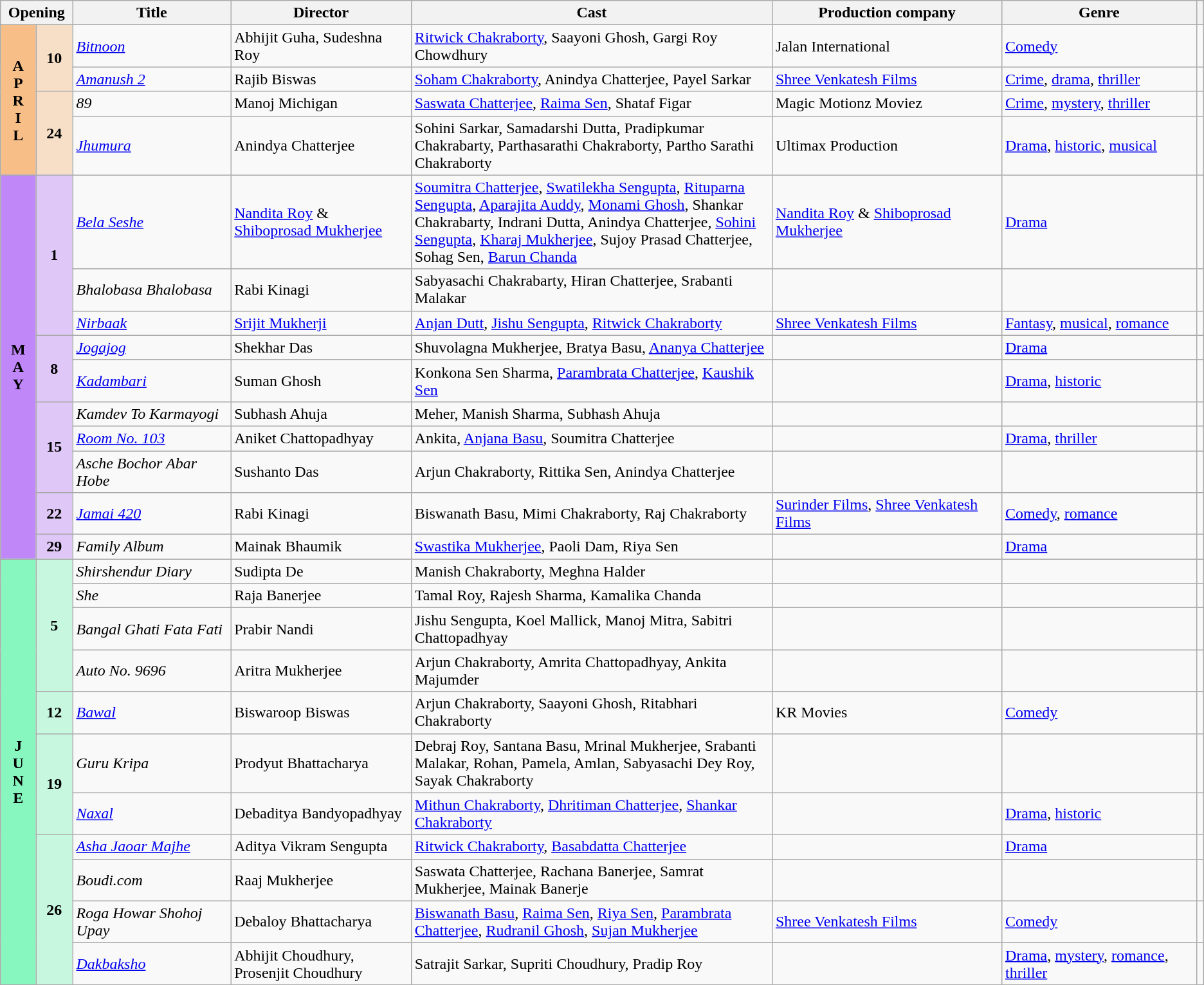<table class="wikitable sortable">
<tr>
<th colspan="2" style="width:6%;">Opening</th>
<th>Title</th>
<th style="width:15%;">Director</th>
<th style="width:30%;">Cast</th>
<th>Production company</th>
<th>Genre</th>
<th></th>
</tr>
<tr>
<th rowspan="4" style="text-align:center; background:#f7bf87">A<br>P<br>R<br>I<br>L</th>
<td rowspan="2" style="text-align:center; background:#f7dfc7"><strong>10</strong></td>
<td><em><a href='#'>Bitnoon</a></em></td>
<td>Abhijit Guha, Sudeshna Roy</td>
<td><a href='#'>Ritwick Chakraborty</a>, Saayoni Ghosh, Gargi Roy Chowdhury</td>
<td>Jalan International</td>
<td><a href='#'>Comedy</a></td>
<td></td>
</tr>
<tr>
<td><em><a href='#'>Amanush 2</a></em></td>
<td>Rajib Biswas</td>
<td><a href='#'>Soham Chakraborty</a>, Anindya Chatterjee, Payel Sarkar</td>
<td><a href='#'>Shree Venkatesh Films</a></td>
<td><a href='#'>Crime</a>, <a href='#'>drama</a>, <a href='#'>thriller</a></td>
<td></td>
</tr>
<tr>
<td rowspan="2" style="text-align:center; background:#f7dfc7"><strong>24</strong></td>
<td><em>89</em></td>
<td>Manoj Michigan</td>
<td><a href='#'>Saswata Chatterjee</a>, <a href='#'>Raima Sen</a>, Shataf Figar</td>
<td>Magic Motionz Moviez</td>
<td><a href='#'>Crime</a>, <a href='#'>mystery</a>, <a href='#'>thriller</a></td>
<td></td>
</tr>
<tr>
<td><em><a href='#'>Jhumura</a></em></td>
<td>Anindya Chatterjee</td>
<td>Sohini Sarkar, Samadarshi Dutta, Pradipkumar Chakrabarty, Parthasarathi Chakraborty, Partho Sarathi Chakraborty</td>
<td>Ultimax Production</td>
<td><a href='#'>Drama</a>, <a href='#'>historic</a>, <a href='#'>musical</a></td>
<td></td>
</tr>
<tr>
<th rowspan="10" style="text-align:center; background:#bf87f7">M<br>A<br>Y</th>
<td rowspan="3" style="text-align:center; background:#dfc7f7"><strong>1</strong></td>
<td><em><a href='#'>Bela Seshe</a></em></td>
<td><a href='#'>Nandita Roy</a> & <a href='#'>Shiboprosad Mukherjee</a></td>
<td><a href='#'>Soumitra Chatterjee</a>, <a href='#'>Swatilekha Sengupta</a>, <a href='#'>Rituparna Sengupta</a>, <a href='#'>Aparajita Auddy</a>, <a href='#'>Monami Ghosh</a>, Shankar Chakrabarty, Indrani Dutta, Anindya Chatterjee, <a href='#'>Sohini Sengupta</a>, <a href='#'>Kharaj Mukherjee</a>, Sujoy Prasad Chatterjee, Sohag Sen, <a href='#'>Barun Chanda</a></td>
<td><a href='#'>Nandita Roy</a> & <a href='#'>Shiboprosad Mukherjee</a></td>
<td><a href='#'>Drama</a></td>
<td></td>
</tr>
<tr>
<td><em>Bhalobasa Bhalobasa</em></td>
<td>Rabi Kinagi</td>
<td>Sabyasachi Chakrabarty, Hiran Chatterjee, Srabanti Malakar</td>
<td></td>
<td></td>
<td></td>
</tr>
<tr>
<td><em><a href='#'>Nirbaak</a></em></td>
<td><a href='#'>Srijit Mukherji</a></td>
<td><a href='#'>Anjan Dutt</a>, <a href='#'>Jishu Sengupta</a>, <a href='#'>Ritwick Chakraborty</a></td>
<td><a href='#'>Shree Venkatesh Films</a></td>
<td><a href='#'>Fantasy</a>, <a href='#'>musical</a>, <a href='#'>romance</a></td>
<td></td>
</tr>
<tr>
<td rowspan="2" style="text-align:center; background:#dfc7f7"><strong>8</strong></td>
<td><em><a href='#'>Jogajog</a></em></td>
<td>Shekhar Das</td>
<td>Shuvolagna Mukherjee, Bratya Basu, <a href='#'>Ananya Chatterjee</a></td>
<td></td>
<td><a href='#'>Drama</a></td>
<td></td>
</tr>
<tr>
<td><em><a href='#'>Kadambari</a></em></td>
<td>Suman Ghosh</td>
<td>Konkona Sen Sharma, <a href='#'>Parambrata Chatterjee</a>, <a href='#'>Kaushik Sen</a></td>
<td></td>
<td><a href='#'>Drama</a>, <a href='#'>historic</a></td>
<td></td>
</tr>
<tr>
<td rowspan="3" style="text-align:center; background:#dfc7f7"><strong>15</strong></td>
<td><em>Kamdev To Karmayogi</em></td>
<td>Subhash Ahuja</td>
<td>Meher, Manish Sharma, Subhash Ahuja</td>
<td></td>
<td></td>
<td></td>
</tr>
<tr>
<td><em><a href='#'>Room No. 103</a></em></td>
<td>Aniket Chattopadhyay</td>
<td>Ankita, <a href='#'>Anjana Basu</a>, Soumitra Chatterjee</td>
<td></td>
<td><a href='#'>Drama</a>, <a href='#'>thriller</a></td>
<td></td>
</tr>
<tr>
<td><em>Asche Bochor Abar Hobe</em></td>
<td>Sushanto Das</td>
<td>Arjun Chakraborty, Rittika Sen, Anindya Chatterjee</td>
<td></td>
<td></td>
<td></td>
</tr>
<tr>
<td rowspan="1" style="text-align:center; background:#dfc7f7"><strong>22</strong></td>
<td><em><a href='#'>Jamai 420</a></em></td>
<td>Rabi Kinagi</td>
<td>Biswanath Basu, Mimi Chakraborty, Raj Chakraborty</td>
<td><a href='#'>Surinder Films</a>, <a href='#'>Shree Venkatesh Films</a></td>
<td><a href='#'>Comedy</a>, <a href='#'>romance</a></td>
<td></td>
</tr>
<tr>
<td rowspan="1" style="text-align:center; background:#dfc7f7"><strong>29</strong></td>
<td><em>Family Album</em></td>
<td>Mainak Bhaumik</td>
<td><a href='#'>Swastika Mukherjee</a>, Paoli Dam, Riya Sen</td>
<td></td>
<td><a href='#'>Drama</a></td>
<td></td>
</tr>
<tr>
<th rowspan="11" style="text-align:center; background:#87f7bf">J<br>U<br>N<br>E</th>
<td rowspan="4" style="text-align:center; background:#c7f7df"><strong>5</strong></td>
<td><em>Shirshendur Diary</em></td>
<td>Sudipta De</td>
<td>Manish Chakraborty, Meghna Halder</td>
<td></td>
<td></td>
<td></td>
</tr>
<tr>
<td><em>She</em></td>
<td>Raja Banerjee</td>
<td>Tamal Roy, Rajesh Sharma, Kamalika Chanda</td>
<td></td>
<td></td>
<td></td>
</tr>
<tr>
<td><em>Bangal Ghati Fata Fati</em></td>
<td>Prabir Nandi</td>
<td>Jishu Sengupta, Koel Mallick, Manoj Mitra, Sabitri Chattopadhyay</td>
<td></td>
<td></td>
<td></td>
</tr>
<tr>
<td><em>Auto No. 9696</em></td>
<td>Aritra Mukherjee</td>
<td>Arjun Chakraborty, Amrita Chattopadhyay, Ankita Majumder</td>
<td></td>
<td></td>
<td></td>
</tr>
<tr>
<td rowspan="1" style="text-align:center; background:#c7f7df"><strong>12</strong></td>
<td><em><a href='#'>Bawal</a></em></td>
<td>Biswaroop Biswas</td>
<td>Arjun Chakraborty, Saayoni Ghosh, Ritabhari Chakraborty</td>
<td>KR Movies</td>
<td><a href='#'>Comedy</a></td>
<td></td>
</tr>
<tr>
<td rowspan="2" style="text-align:center; background:#c7f7df"><strong>19</strong></td>
<td><em>Guru Kripa</em></td>
<td>Prodyut Bhattacharya</td>
<td>Debraj Roy, Santana Basu, Mrinal Mukherjee, Srabanti Malakar, Rohan, Pamela, Amlan, Sabyasachi Dey Roy, Sayak Chakraborty</td>
<td></td>
<td></td>
<td></td>
</tr>
<tr>
<td><em><a href='#'>Naxal</a></em></td>
<td>Debaditya Bandyopadhyay</td>
<td><a href='#'>Mithun Chakraborty</a>, <a href='#'>Dhritiman Chatterjee</a>, <a href='#'>Shankar Chakraborty</a></td>
<td></td>
<td><a href='#'>Drama</a>, <a href='#'>historic</a></td>
<td></td>
</tr>
<tr>
<td rowspan="4" style="text-align:center; background:#c7f7df"><strong>26</strong></td>
<td><em><a href='#'>Asha Jaoar Majhe</a></em></td>
<td>Aditya Vikram Sengupta</td>
<td><a href='#'>Ritwick Chakraborty</a>, <a href='#'>Basabdatta Chatterjee</a></td>
<td></td>
<td><a href='#'>Drama</a></td>
<td></td>
</tr>
<tr>
<td><em>Boudi.com</em></td>
<td>Raaj Mukherjee</td>
<td>Saswata Chatterjee, Rachana Banerjee, Samrat Mukherjee, Mainak Banerje</td>
<td></td>
<td></td>
<td></td>
</tr>
<tr>
<td><em>Roga Howar Shohoj Upay</em></td>
<td>Debaloy Bhattacharya</td>
<td><a href='#'>Biswanath Basu</a>, <a href='#'>Raima Sen</a>, <a href='#'>Riya Sen</a>, <a href='#'>Parambrata Chatterjee</a>, <a href='#'>Rudranil Ghosh</a>, <a href='#'>Sujan Mukherjee</a></td>
<td><a href='#'>Shree Venkatesh Films</a></td>
<td><a href='#'>Comedy</a></td>
<td></td>
</tr>
<tr>
<td><em><a href='#'>Dakbaksho</a></em></td>
<td>Abhijit Choudhury, Prosenjit Choudhury</td>
<td>Satrajit Sarkar, Supriti Choudhury, Pradip Roy</td>
<td></td>
<td><a href='#'>Drama</a>, <a href='#'>mystery</a>, <a href='#'>romance</a>, <a href='#'>thriller</a></td>
<td></td>
</tr>
</table>
